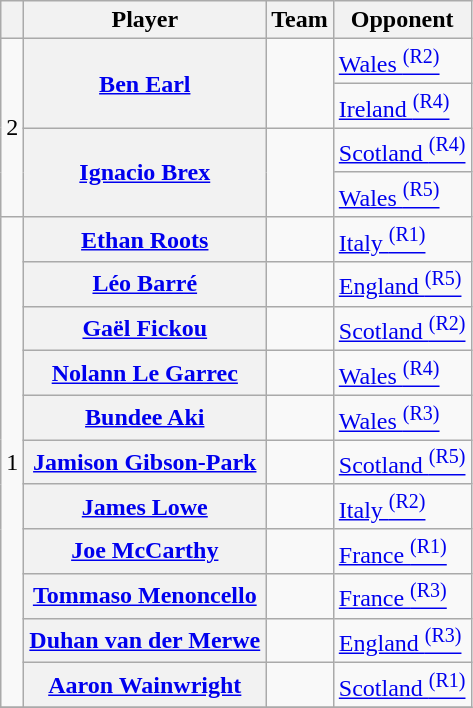<table class="wikitable" style="text-align:center;">
<tr>
<th></th>
<th>Player</th>
<th>Team</th>
<th>Opponent</th>
</tr>
<tr>
<td rowspan=4>2</td>
<th rowspan=2><a href='#'>Ben Earl</a></th>
<td rowspan=2 align=left></td>
<td align=left><a href='#'>Wales <sup>(R2)</sup></a></td>
</tr>
<tr>
<td align=left><a href='#'>Ireland <sup>(R4)</sup></a></td>
</tr>
<tr>
<th rowspan=2><a href='#'>Ignacio Brex</a></th>
<td rowspan=2 align=left></td>
<td align=left><a href='#'>Scotland <sup>(R4)</sup></a></td>
</tr>
<tr>
<td align=left><a href='#'>Wales <sup>(R5)</sup></a></td>
</tr>
<tr>
<td rowspan=11>1</td>
<th><a href='#'>Ethan Roots</a></th>
<td align=left></td>
<td align=left><a href='#'>Italy <sup>(R1)</sup></a></td>
</tr>
<tr>
<th><a href='#'>Léo Barré</a></th>
<td align=left></td>
<td align=left><a href='#'>England <sup>(R5)</sup></a></td>
</tr>
<tr>
<th><a href='#'>Gaël Fickou</a></th>
<td align=left></td>
<td align=left><a href='#'>Scotland <sup>(R2)</sup></a></td>
</tr>
<tr>
<th><a href='#'>Nolann Le Garrec</a></th>
<td align=left></td>
<td align=left><a href='#'>Wales <sup>(R4)</sup></a></td>
</tr>
<tr>
<th><a href='#'>Bundee Aki</a></th>
<td align=left></td>
<td align=left><a href='#'>Wales <sup>(R3)</sup></a></td>
</tr>
<tr>
<th><a href='#'>Jamison Gibson-Park</a></th>
<td align=left></td>
<td align=left><a href='#'>Scotland <sup>(R5)</sup></a></td>
</tr>
<tr>
<th><a href='#'>James Lowe</a></th>
<td align=left></td>
<td align=left><a href='#'>Italy <sup>(R2)</sup></a></td>
</tr>
<tr>
<th><a href='#'>Joe McCarthy</a></th>
<td align=left></td>
<td align=left><a href='#'>France <sup>(R1)</sup></a></td>
</tr>
<tr>
<th><a href='#'>Tommaso Menoncello</a></th>
<td align=left></td>
<td align=left><a href='#'>France <sup>(R3)</sup></a></td>
</tr>
<tr>
<th><a href='#'>Duhan van der Merwe</a></th>
<td align=left></td>
<td align=left><a href='#'>England <sup>(R3)</sup></a></td>
</tr>
<tr>
<th><a href='#'>Aaron Wainwright</a></th>
<td align=left></td>
<td align=left><a href='#'>Scotland <sup>(R1)</sup></a></td>
</tr>
<tr>
</tr>
</table>
